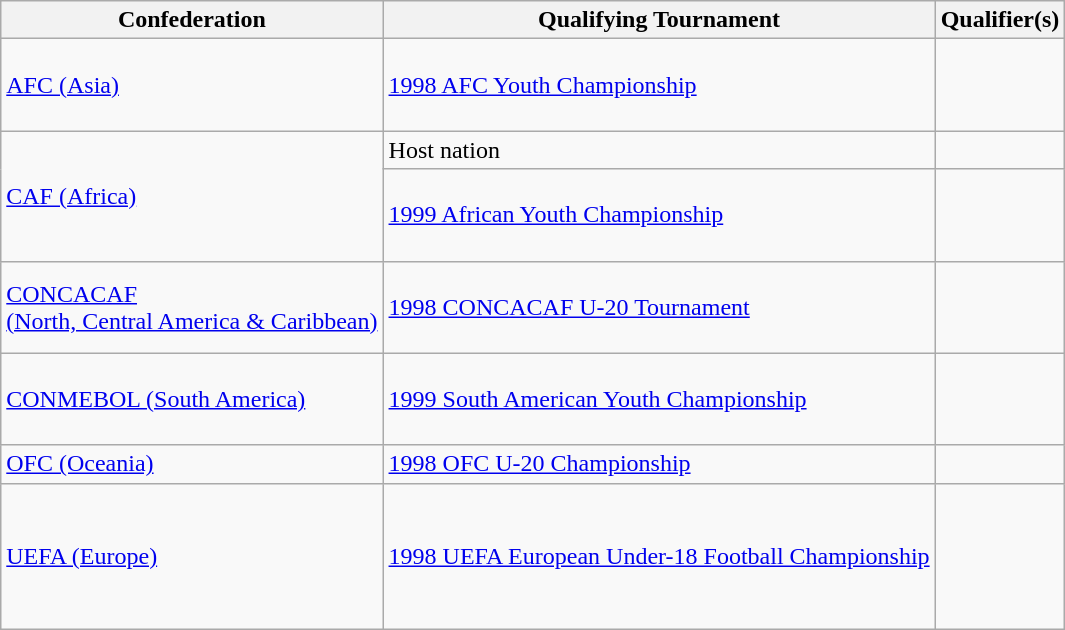<table class=wikitable>
<tr>
<th>Confederation</th>
<th>Qualifying Tournament</th>
<th>Qualifier(s)</th>
</tr>
<tr>
<td><a href='#'>AFC (Asia)</a></td>
<td><a href='#'>1998 AFC Youth Championship</a></td>
<td> <br>  <br>  <br> </td>
</tr>
<tr>
<td rowspan=2><a href='#'>CAF (Africa)</a></td>
<td>Host nation</td>
<td></td>
</tr>
<tr>
<td><a href='#'>1999 African Youth Championship</a></td>
<td> <br>  <br>  <br> </td>
</tr>
<tr>
<td><a href='#'>CONCACAF <br> (North, Central America & Caribbean)</a></td>
<td><a href='#'>1998 CONCACAF U-20 Tournament</a></td>
<td> <br>  <br>  <br> </td>
</tr>
<tr>
<td><a href='#'>CONMEBOL (South America)</a></td>
<td><a href='#'>1999 South American Youth Championship</a></td>
<td> <br>  <br>  <br> </td>
</tr>
<tr>
<td><a href='#'>OFC (Oceania)</a></td>
<td><a href='#'>1998 OFC U-20 Championship</a></td>
<td></td>
</tr>
<tr>
<td><a href='#'>UEFA (Europe)</a></td>
<td><a href='#'>1998 UEFA European Under-18 Football Championship</a></td>
<td>  <br>   <br>  <br>  <br>  <br> </td>
</tr>
</table>
